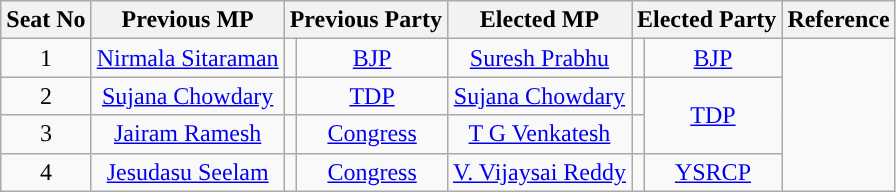<table class="wikitable">
<tr>
<th>Seat No</th>
<th>Previous MP</th>
<th colspan=2>Previous Party</th>
<th>Elected MP</th>
<th colspan=2>Elected Party</th>
<th>Reference</th>
</tr>
<tr style="text-align:center;">
<td>1</td>
<td><a href='#'>Nirmala Sitaraman</a></td>
<td width="1px"></td>
<td><a href='#'>BJP</a></td>
<td><a href='#'>Suresh Prabhu</a></td>
<td width="1px"></td>
<td><a href='#'>BJP</a></td>
<td rowspan=4></td>
</tr>
<tr style="text-align:center;">
<td>2</td>
<td><a href='#'>Sujana Chowdary</a></td>
<td width="1px"></td>
<td><a href='#'>TDP</a></td>
<td><a href='#'>Sujana Chowdary</a></td>
<td width="1px"></td>
<td rowspan="2"><a href='#'>TDP</a></td>
</tr>
<tr style="text-align:center;">
<td>3</td>
<td><a href='#'>Jairam Ramesh</a></td>
<td width="1px"></td>
<td><a href='#'>Congress</a></td>
<td><a href='#'>T G Venkatesh</a></td>
</tr>
<tr style="text-align:center;">
<td>4</td>
<td><a href='#'>Jesudasu Seelam</a></td>
<td width="1px"></td>
<td><a href='#'>Congress</a></td>
<td><a href='#'>V. Vijaysai Reddy</a></td>
<td width="1px"></td>
<td><a href='#'>YSRCP</a></td>
</tr>
</table>
